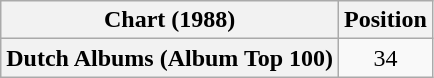<table class="wikitable plainrowheaders" style="text-align:center">
<tr>
<th scope="col">Chart (1988)</th>
<th scope="col">Position</th>
</tr>
<tr>
<th scope="row">Dutch Albums (Album Top 100)</th>
<td>34</td>
</tr>
</table>
